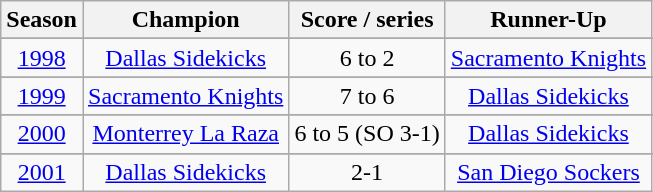<table class="wikitable">
<tr>
<th>Season</th>
<th>Champion</th>
<th>Score / series</th>
<th>Runner-Up</th>
</tr>
<tr>
</tr>
<tr style="text-align: center;">
<td><a href='#'>1998</a></td>
<td><a href='#'>Dallas Sidekicks</a></td>
<td>6 to 2</td>
<td><a href='#'>Sacramento Knights</a></td>
</tr>
<tr>
</tr>
<tr style="text-align: center;">
<td><a href='#'>1999</a></td>
<td><a href='#'>Sacramento Knights</a></td>
<td>7 to 6</td>
<td><a href='#'>Dallas Sidekicks</a></td>
</tr>
<tr>
</tr>
<tr style="text-align: center;">
<td><a href='#'>2000</a></td>
<td><a href='#'>Monterrey La Raza</a></td>
<td>6 to 5 (SO 3-1)</td>
<td><a href='#'>Dallas Sidekicks</a></td>
</tr>
<tr>
</tr>
<tr style="text-align: center;">
<td><a href='#'>2001</a></td>
<td><a href='#'>Dallas Sidekicks</a></td>
<td>2-1</td>
<td><a href='#'>San Diego Sockers</a></td>
</tr>
</table>
